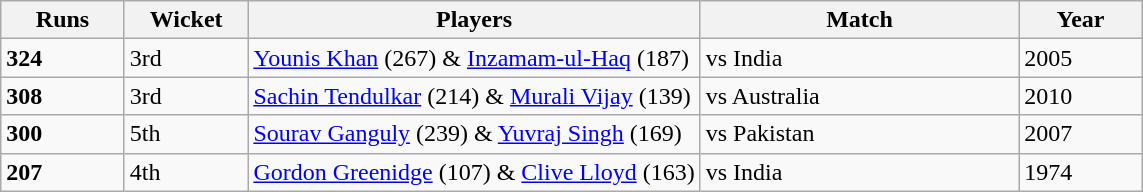<table class="wikitable nowraplinks">
<tr>
<th style="width:75px;">Runs</th>
<th style="width:75px;">Wicket</th>
<th>Players</th>
<th style="width:205px;">Match</th>
<th style="width:75px;">Year</th>
</tr>
<tr>
<td><strong>324</strong></td>
<td>3rd</td>
<td><a href='#'>Younis Khan</a> (267) & <a href='#'>Inzamam-ul-Haq</a> (187)</td>
<td> vs India</td>
<td>2005</td>
</tr>
<tr>
<td><strong>308</strong></td>
<td>3rd</td>
<td><a href='#'>Sachin Tendulkar</a> (214) & <a href='#'>Murali Vijay</a> (139)</td>
<td> vs Australia</td>
<td>2010</td>
</tr>
<tr>
<td><strong>300</strong></td>
<td>5th</td>
<td><a href='#'>Sourav Ganguly</a> (239) & <a href='#'>Yuvraj Singh</a> (169)</td>
<td> vs Pakistan</td>
<td>2007</td>
</tr>
<tr>
<td><strong>207</strong></td>
<td>4th</td>
<td><a href='#'>Gordon Greenidge</a> (107) & <a href='#'>Clive Lloyd</a> (163)</td>
<td> vs India</td>
<td>1974</td>
</tr>
</table>
